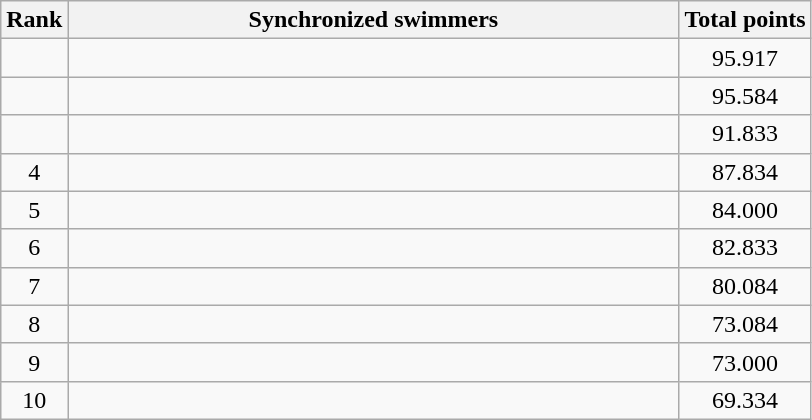<table class="wikitable">
<tr>
<th>Rank</th>
<th style="width: 25em">Synchronized swimmers</th>
<th>Total points</th>
</tr>
<tr>
<td align="center"></td>
<td></td>
<td align="center">95.917</td>
</tr>
<tr>
<td align="center"></td>
<td></td>
<td align="center">95.584</td>
</tr>
<tr>
<td align="center"></td>
<td></td>
<td align="center">91.833</td>
</tr>
<tr>
<td align="center">4</td>
<td></td>
<td align="center">87.834</td>
</tr>
<tr>
<td align="center">5</td>
<td></td>
<td align="center">84.000</td>
</tr>
<tr>
<td align="center">6</td>
<td></td>
<td align="center">82.833</td>
</tr>
<tr>
<td align="center">7</td>
<td></td>
<td align="center">80.084</td>
</tr>
<tr>
<td align="center">8</td>
<td></td>
<td align="center">73.084</td>
</tr>
<tr>
<td align="center">9</td>
<td></td>
<td align="center">73.000</td>
</tr>
<tr>
<td align="center">10</td>
<td></td>
<td align="center">69.334</td>
</tr>
</table>
